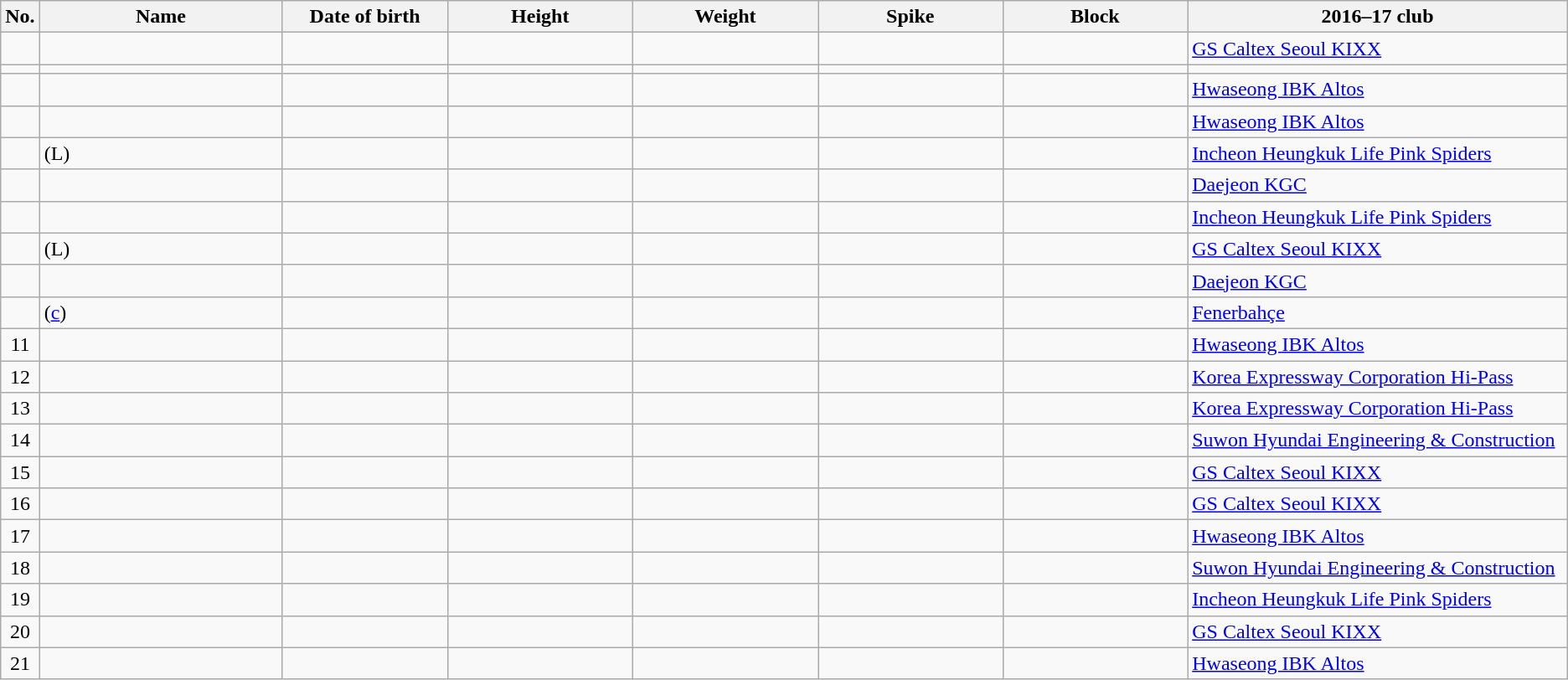<table class="wikitable sortable" style="font-size:100%; text-align:center;">
<tr>
<th>No.</th>
<th style="width:12em">Name</th>
<th style="width:8em">Date of birth</th>
<th style="width:9em">Height</th>
<th style="width:9em">Weight</th>
<th style="width:9em">Spike</th>
<th style="width:9em">Block</th>
<th style="width:19em">2016–17 club</th>
</tr>
<tr>
<td></td>
<td align=left></td>
<td align=right></td>
<td></td>
<td></td>
<td></td>
<td></td>
<td align=left> <a href='#'>GS Caltex Seoul KIXX</a></td>
</tr>
<tr>
<td></td>
<td align=left></td>
<td align=right></td>
<td></td>
<td></td>
<td></td>
<td></td>
<td align=left></td>
</tr>
<tr>
<td></td>
<td align=left></td>
<td align=right></td>
<td></td>
<td></td>
<td></td>
<td></td>
<td align=left> <a href='#'>Hwaseong IBK Altos</a></td>
</tr>
<tr>
<td></td>
<td align=left></td>
<td align=right></td>
<td></td>
<td></td>
<td></td>
<td></td>
<td align=left> <a href='#'>Hwaseong IBK Altos</a></td>
</tr>
<tr>
<td></td>
<td align=left> (L)</td>
<td align=right></td>
<td></td>
<td></td>
<td></td>
<td></td>
<td align=left> <a href='#'>Incheon Heungkuk Life Pink Spiders</a></td>
</tr>
<tr>
<td></td>
<td align=left></td>
<td align=right></td>
<td></td>
<td></td>
<td></td>
<td></td>
<td align=left> <a href='#'>Daejeon KGC</a></td>
</tr>
<tr>
<td></td>
<td align=left></td>
<td align=right></td>
<td></td>
<td></td>
<td></td>
<td></td>
<td align=left> <a href='#'>Incheon Heungkuk Life Pink Spiders</a></td>
</tr>
<tr>
<td></td>
<td align=left> (L)</td>
<td align=right></td>
<td></td>
<td></td>
<td></td>
<td></td>
<td align=left> <a href='#'>GS Caltex Seoul KIXX</a></td>
</tr>
<tr>
<td></td>
<td align=left></td>
<td align=right></td>
<td></td>
<td></td>
<td></td>
<td></td>
<td align=left> <a href='#'>Daejeon KGC</a></td>
</tr>
<tr>
<td></td>
<td align=left> (<a href='#'>c</a>)</td>
<td align=right></td>
<td></td>
<td></td>
<td></td>
<td></td>
<td align=left> <a href='#'>Fenerbahçe</a></td>
</tr>
<tr>
<td>11</td>
<td align=left></td>
<td align=right></td>
<td></td>
<td></td>
<td></td>
<td></td>
<td align=left> <a href='#'>Hwaseong IBK Altos</a></td>
</tr>
<tr>
<td>12</td>
<td align=left></td>
<td align=right></td>
<td></td>
<td></td>
<td></td>
<td></td>
<td align=left> <a href='#'>Korea Expressway Corporation Hi-Pass</a></td>
</tr>
<tr>
<td>13</td>
<td align=left></td>
<td align=right></td>
<td></td>
<td></td>
<td></td>
<td></td>
<td align=left> <a href='#'>Korea Expressway Corporation Hi-Pass</a></td>
</tr>
<tr>
<td>14</td>
<td align=left></td>
<td align=right></td>
<td></td>
<td></td>
<td></td>
<td></td>
<td align=left> <a href='#'>Suwon Hyundai Engineering & Construction</a></td>
</tr>
<tr>
<td>15</td>
<td align=left></td>
<td align=right></td>
<td></td>
<td></td>
<td></td>
<td></td>
<td align=left> <a href='#'>GS Caltex Seoul KIXX</a></td>
</tr>
<tr>
<td>16</td>
<td align=left></td>
<td align=right></td>
<td></td>
<td></td>
<td></td>
<td></td>
<td align=left> <a href='#'>GS Caltex Seoul KIXX</a></td>
</tr>
<tr>
<td>17</td>
<td align=left></td>
<td align=right></td>
<td></td>
<td></td>
<td></td>
<td></td>
<td align=left> <a href='#'>Hwaseong IBK Altos</a></td>
</tr>
<tr>
<td>18</td>
<td align=left></td>
<td align=right></td>
<td></td>
<td></td>
<td></td>
<td></td>
<td align=left> <a href='#'>Suwon Hyundai Engineering & Construction</a></td>
</tr>
<tr>
<td>19</td>
<td align=left></td>
<td align=right></td>
<td></td>
<td></td>
<td></td>
<td></td>
<td align=left> <a href='#'>Incheon Heungkuk Life Pink Spiders</a></td>
</tr>
<tr>
<td>20</td>
<td align=left></td>
<td align=right></td>
<td></td>
<td></td>
<td></td>
<td></td>
<td align=left> <a href='#'>GS Caltex Seoul KIXX</a></td>
</tr>
<tr>
<td>21</td>
<td align=left></td>
<td align=right></td>
<td></td>
<td></td>
<td></td>
<td></td>
<td align=left> <a href='#'>Hwaseong IBK Altos</a></td>
</tr>
</table>
